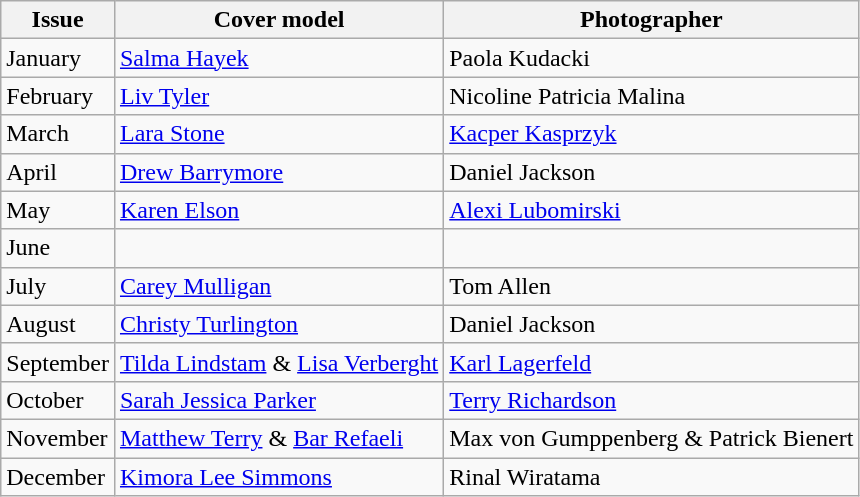<table class="sortable wikitable">
<tr>
<th>Issue</th>
<th>Cover model</th>
<th>Photographer</th>
</tr>
<tr>
<td>January</td>
<td><a href='#'>Salma Hayek</a></td>
<td>Paola Kudacki</td>
</tr>
<tr>
<td>February</td>
<td><a href='#'>Liv Tyler</a></td>
<td>Nicoline Patricia Malina</td>
</tr>
<tr>
<td>March</td>
<td><a href='#'>Lara Stone</a></td>
<td><a href='#'>Kacper Kasprzyk</a></td>
</tr>
<tr>
<td>April</td>
<td><a href='#'>Drew Barrymore</a></td>
<td>Daniel Jackson</td>
</tr>
<tr>
<td>May</td>
<td><a href='#'>Karen Elson</a></td>
<td><a href='#'>Alexi Lubomirski</a></td>
</tr>
<tr>
<td>June</td>
<td></td>
<td></td>
</tr>
<tr>
<td>July</td>
<td><a href='#'>Carey Mulligan</a></td>
<td>Tom Allen</td>
</tr>
<tr>
<td>August</td>
<td><a href='#'>Christy Turlington</a></td>
<td>Daniel Jackson</td>
</tr>
<tr>
<td>September</td>
<td><a href='#'>Tilda Lindstam</a> & <a href='#'>Lisa Verberght</a></td>
<td><a href='#'>Karl Lagerfeld</a></td>
</tr>
<tr>
<td>October</td>
<td><a href='#'>Sarah Jessica Parker</a></td>
<td><a href='#'>Terry Richardson</a></td>
</tr>
<tr>
<td>November</td>
<td><a href='#'>Matthew Terry</a> & <a href='#'>Bar Refaeli</a></td>
<td>Max von Gumppenberg & Patrick Bienert</td>
</tr>
<tr>
<td>December</td>
<td><a href='#'>Kimora Lee Simmons</a></td>
<td>Rinal Wiratama</td>
</tr>
</table>
